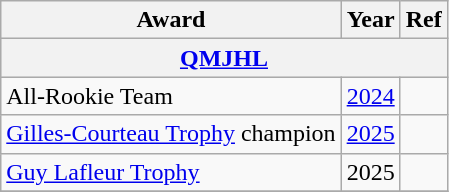<table class="wikitable">
<tr>
<th>Award</th>
<th>Year</th>
<th>Ref</th>
</tr>
<tr ALIGN="center" bgcolor="#e0e0e0">
<th colspan="4"><a href='#'>QMJHL</a></th>
</tr>
<tr>
<td>All-Rookie Team</td>
<td><a href='#'>2024</a></td>
<td></td>
</tr>
<tr>
<td><a href='#'>Gilles-Courteau Trophy</a> champion</td>
<td><a href='#'>2025</a></td>
<td></td>
</tr>
<tr>
<td><a href='#'>Guy Lafleur Trophy</a></td>
<td>2025</td>
<td></td>
</tr>
<tr>
</tr>
</table>
